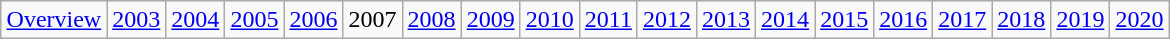<table class="wikitable" style="margin: 1em auto;">
<tr --->
<td><a href='#'>Overview</a></td>
<td><a href='#'>2003</a></td>
<td><a href='#'>2004</a></td>
<td><a href='#'>2005</a></td>
<td><a href='#'>2006</a></td>
<td>2007</td>
<td><a href='#'>2008</a></td>
<td><a href='#'>2009</a></td>
<td><a href='#'>2010</a></td>
<td><a href='#'>2011</a></td>
<td><a href='#'>2012</a></td>
<td><a href='#'>2013</a></td>
<td><a href='#'>2014</a></td>
<td><a href='#'>2015</a></td>
<td><a href='#'>2016</a></td>
<td><a href='#'>2017</a></td>
<td><a href='#'>2018</a></td>
<td><a href='#'>2019</a></td>
<td><a href='#'>2020</a></td>
</tr>
</table>
